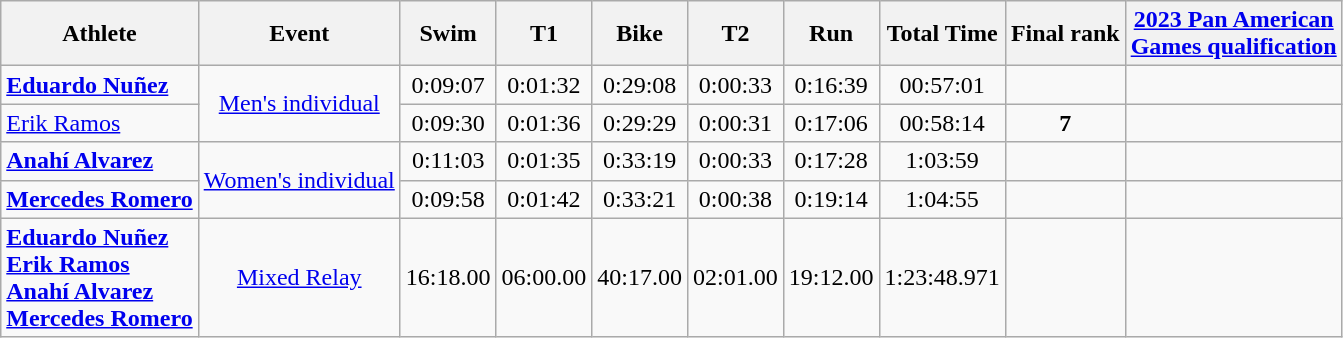<table class="wikitable">
<tr>
<th>Athlete</th>
<th>Event</th>
<th>Swim</th>
<th>T1</th>
<th>Bike</th>
<th>T2</th>
<th>Run</th>
<th>Total Time</th>
<th>Final rank</th>
<th style="white-space: nowrap;"><a href='#'>2023 Pan American <br> Games qualification</a></th>
</tr>
<tr align="center">
<td style="white-space: nowrap;" align="left"><a href='#'><strong>Eduardo Nuñez</strong></a></td>
<td rowspan="2" style="white-space: nowrap;"><a href='#'>Men's individual</a></td>
<td>0:09:07</td>
<td>0:01:32</td>
<td>0:29:08</td>
<td>0:00:33</td>
<td>0:16:39</td>
<td>00:57:01</td>
<td></td>
<td></td>
</tr>
<tr align="center">
<td style="white-space: nowrap;" align="left"><a href='#'>Erik Ramos</a></td>
<td>0:09:30</td>
<td>0:01:36</td>
<td>0:29:29</td>
<td>0:00:31</td>
<td>0:17:06</td>
<td>00:58:14</td>
<td><strong>7</strong></td>
<td></td>
</tr>
<tr align="center">
<td style="white-space: nowrap;" align="left"><strong><a href='#'>Anahí Alvarez</a></strong></td>
<td rowspan="2"><a href='#'>Women's individual</a></td>
<td>0:11:03</td>
<td>0:01:35</td>
<td>0:33:19</td>
<td>0:00:33</td>
<td>0:17:28</td>
<td>1:03:59</td>
<td></td>
<td></td>
</tr>
<tr align="center">
<td style="white-space: nowrap;" align="left"><a href='#'><strong>Mercedes Romero</strong></a></td>
<td>0:09:58</td>
<td>0:01:42</td>
<td>0:33:21</td>
<td>0:00:38</td>
<td>0:19:14</td>
<td>1:04:55</td>
<td></td>
<td></td>
</tr>
<tr align="center">
<td style="white-space: nowrap;" align="left"><a href='#'><strong>Eduardo Nuñez</strong></a><br><a href='#'><strong>Erik Ramos</strong></a><br><strong><a href='#'>Anahí Alvarez</a></strong><br><a href='#'><strong>Mercedes Romero</strong></a></td>
<td><a href='#'>Mixed Relay</a></td>
<td>16:18.00</td>
<td>06:00.00</td>
<td>40:17.00</td>
<td>02:01.00</td>
<td>19:12.00</td>
<td>1:23:48.971</td>
<td></td>
<td></td>
</tr>
</table>
